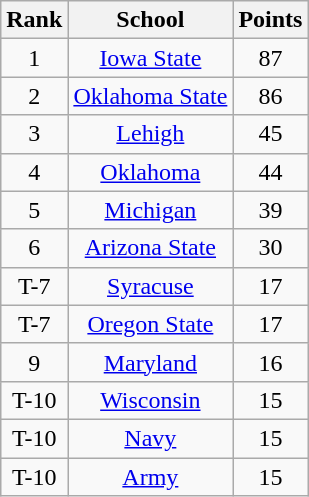<table class="wikitable" style="text-align:center">
<tr>
<th>Rank</th>
<th>School</th>
<th>Points</th>
</tr>
<tr>
<td>1</td>
<td><a href='#'>Iowa State</a></td>
<td>87</td>
</tr>
<tr>
<td>2</td>
<td><a href='#'>Oklahoma State</a></td>
<td>86</td>
</tr>
<tr>
<td>3</td>
<td><a href='#'>Lehigh</a></td>
<td>45</td>
</tr>
<tr>
<td>4</td>
<td><a href='#'>Oklahoma</a></td>
<td>44</td>
</tr>
<tr>
<td>5</td>
<td><a href='#'>Michigan</a></td>
<td>39</td>
</tr>
<tr>
<td>6</td>
<td><a href='#'>Arizona State</a></td>
<td>30</td>
</tr>
<tr>
<td>T-7</td>
<td><a href='#'>Syracuse</a></td>
<td>17</td>
</tr>
<tr>
<td>T-7</td>
<td><a href='#'>Oregon State</a></td>
<td>17</td>
</tr>
<tr>
<td>9</td>
<td><a href='#'>Maryland</a></td>
<td>16</td>
</tr>
<tr>
<td>T-10</td>
<td><a href='#'>Wisconsin</a></td>
<td>15</td>
</tr>
<tr>
<td>T-10</td>
<td><a href='#'>Navy</a></td>
<td>15</td>
</tr>
<tr>
<td>T-10</td>
<td><a href='#'>Army</a></td>
<td>15</td>
</tr>
</table>
